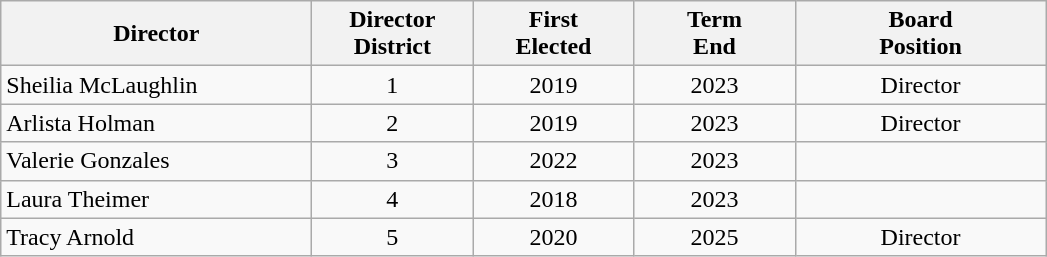<table class="wikitable">
<tr>
<th>Director</th>
<th>Director<br>District</th>
<th>First<br>Elected</th>
<th>Term<br>End</th>
<th>Board<br>Position</th>
</tr>
<tr>
<td style="width: 200px;">Sheilia McLaughlin </td>
<td style="width: 100px; text-align: center;">1</td>
<td style="width: 100px; text-align: center;">2019</td>
<td style="width: 100px; text-align: center;">2023</td>
<td style="width: 160px; text-align: center;">Director</td>
</tr>
<tr>
<td style="width: 200px;">Arlista Holman </td>
<td style="width: 100px; text-align: center;">2</td>
<td style="width: 100px; text-align: center;">2019</td>
<td style="width: 100px; text-align: center;">2023</td>
<td style="width: 160px; text-align: center;">Director</td>
</tr>
<tr>
<td style="width: 200px;">Valerie Gonzales </td>
<td style="width: 100px; text-align: center;">3</td>
<td style="width: 100px; text-align: center;">2022</td>
<td style="width: 100px; text-align: center;">2023</td>
<td style="width: 160px; text-align: center;"></td>
</tr>
<tr>
<td style="width: 200px;">Laura Theimer  </td>
<td style="width: 100px; text-align: center;">4</td>
<td style="width: 100px; text-align: center;">2018</td>
<td style="width: 100px; text-align: center;">2023</td>
<td style="width: 160px; text-align: center;"></td>
</tr>
<tr>
<td style="width: 200px;">Tracy Arnold </td>
<td style="width: 100px; text-align: center;">5</td>
<td style="width: 100px; text-align: center;">2020</td>
<td style="width: 100px; text-align: center;">2025</td>
<td style="width: 160px; text-align: center;">Director</td>
</tr>
</table>
